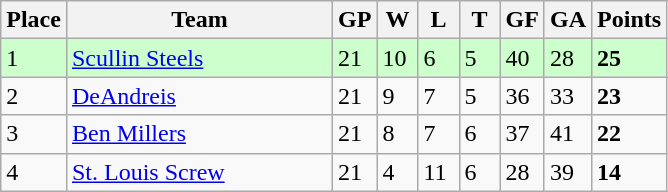<table class="wikitable">
<tr>
<th>Place</th>
<th width="170">Team</th>
<th width="20">GP</th>
<th width="20">W</th>
<th width="20">L</th>
<th width="20">T</th>
<th width="20">GF</th>
<th width="20">GA</th>
<th>Points</th>
</tr>
<tr bgcolor=#ccffcc>
<td>1</td>
<td><a href='#'>Scullin Steels</a></td>
<td>21</td>
<td>10</td>
<td>6</td>
<td>5</td>
<td>40</td>
<td>28</td>
<td><strong>25</strong></td>
</tr>
<tr>
<td>2</td>
<td><a href='#'>DeAndreis</a></td>
<td>21</td>
<td>9</td>
<td>7</td>
<td>5</td>
<td>36</td>
<td>33</td>
<td><strong>23</strong></td>
</tr>
<tr>
<td>3</td>
<td><a href='#'>Ben Millers</a></td>
<td>21</td>
<td>8</td>
<td>7</td>
<td>6</td>
<td>37</td>
<td>41</td>
<td><strong>22</strong></td>
</tr>
<tr>
<td>4</td>
<td><a href='#'>St. Louis Screw</a></td>
<td>21</td>
<td>4</td>
<td>11</td>
<td>6</td>
<td>28</td>
<td>39</td>
<td><strong>14</strong></td>
</tr>
</table>
